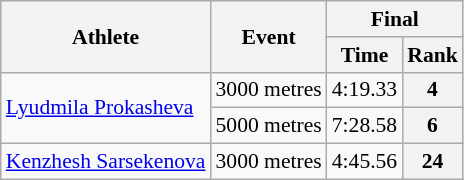<table class="wikitable" style="font-size:90%">
<tr>
<th rowspan="2">Athlete</th>
<th rowspan="2">Event</th>
<th colspan="2">Final</th>
</tr>
<tr>
<th>Time</th>
<th>Rank</th>
</tr>
<tr>
<td rowspan=2><a href='#'>Lyudmila Prokasheva</a></td>
<td>3000 metres</td>
<td align="center">4:19.33</td>
<th align="center">4</th>
</tr>
<tr>
<td>5000 metres</td>
<td align="center">7:28.58</td>
<th align="center">6</th>
</tr>
<tr>
<td><a href='#'>Kenzhesh Sarsekenova</a></td>
<td>3000 metres</td>
<td align="center">4:45.56</td>
<th align="center">24</th>
</tr>
</table>
